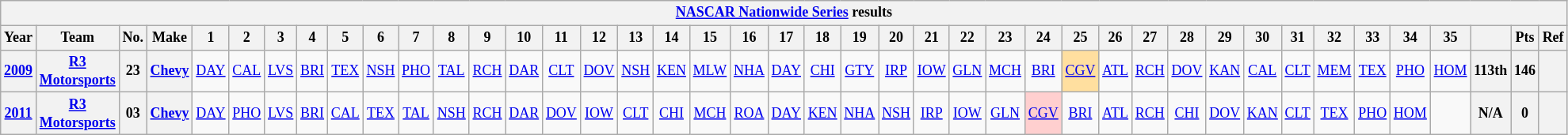<table class="wikitable" style="text-align:center; font-size:75%">
<tr>
<th colspan=45><a href='#'>NASCAR Nationwide Series</a> results</th>
</tr>
<tr>
<th>Year</th>
<th>Team</th>
<th>No.</th>
<th>Make</th>
<th>1</th>
<th>2</th>
<th>3</th>
<th>4</th>
<th>5</th>
<th>6</th>
<th>7</th>
<th>8</th>
<th>9</th>
<th>10</th>
<th>11</th>
<th>12</th>
<th>13</th>
<th>14</th>
<th>15</th>
<th>16</th>
<th>17</th>
<th>18</th>
<th>19</th>
<th>20</th>
<th>21</th>
<th>22</th>
<th>23</th>
<th>24</th>
<th>25</th>
<th>26</th>
<th>27</th>
<th>28</th>
<th>29</th>
<th>30</th>
<th>31</th>
<th>32</th>
<th>33</th>
<th>34</th>
<th>35</th>
<th></th>
<th>Pts</th>
<th>Ref</th>
</tr>
<tr>
<th><a href='#'>2009</a></th>
<th><a href='#'>R3 Motorsports</a></th>
<th>23</th>
<th><a href='#'>Chevy</a></th>
<td><a href='#'>DAY</a></td>
<td><a href='#'>CAL</a></td>
<td><a href='#'>LVS</a></td>
<td><a href='#'>BRI</a></td>
<td><a href='#'>TEX</a></td>
<td><a href='#'>NSH</a></td>
<td><a href='#'>PHO</a></td>
<td><a href='#'>TAL</a></td>
<td><a href='#'>RCH</a></td>
<td><a href='#'>DAR</a></td>
<td><a href='#'>CLT</a></td>
<td><a href='#'>DOV</a></td>
<td><a href='#'>NSH</a></td>
<td><a href='#'>KEN</a></td>
<td><a href='#'>MLW</a></td>
<td><a href='#'>NHA</a></td>
<td><a href='#'>DAY</a></td>
<td><a href='#'>CHI</a></td>
<td><a href='#'>GTY</a></td>
<td><a href='#'>IRP</a></td>
<td><a href='#'>IOW</a></td>
<td><a href='#'>GLN</a></td>
<td><a href='#'>MCH</a></td>
<td><a href='#'>BRI</a></td>
<td style="background:#FFDF9F"><a href='#'>CGV</a><br></td>
<td><a href='#'>ATL</a></td>
<td><a href='#'>RCH</a></td>
<td><a href='#'>DOV</a></td>
<td><a href='#'>KAN</a></td>
<td><a href='#'>CAL</a></td>
<td><a href='#'>CLT</a></td>
<td><a href='#'>MEM</a></td>
<td><a href='#'>TEX</a></td>
<td><a href='#'>PHO</a></td>
<td><a href='#'>HOM</a></td>
<th>113th</th>
<th>146</th>
<th></th>
</tr>
<tr>
<th><a href='#'>2011</a></th>
<th><a href='#'>R3 Motorsports</a></th>
<th>03</th>
<th><a href='#'>Chevy</a></th>
<td><a href='#'>DAY</a></td>
<td><a href='#'>PHO</a></td>
<td><a href='#'>LVS</a></td>
<td><a href='#'>BRI</a></td>
<td><a href='#'>CAL</a></td>
<td><a href='#'>TEX</a></td>
<td><a href='#'>TAL</a></td>
<td><a href='#'>NSH</a></td>
<td><a href='#'>RCH</a></td>
<td><a href='#'>DAR</a></td>
<td><a href='#'>DOV</a></td>
<td><a href='#'>IOW</a></td>
<td><a href='#'>CLT</a></td>
<td><a href='#'>CHI</a></td>
<td><a href='#'>MCH</a></td>
<td><a href='#'>ROA</a></td>
<td><a href='#'>DAY</a></td>
<td><a href='#'>KEN</a></td>
<td><a href='#'>NHA</a></td>
<td><a href='#'>NSH</a></td>
<td><a href='#'>IRP</a></td>
<td><a href='#'>IOW</a></td>
<td><a href='#'>GLN</a></td>
<td style="background:#FFCFCF"><a href='#'>CGV</a><br></td>
<td><a href='#'>BRI</a></td>
<td><a href='#'>ATL</a></td>
<td><a href='#'>RCH</a></td>
<td><a href='#'>CHI</a></td>
<td><a href='#'>DOV</a></td>
<td><a href='#'>KAN</a></td>
<td><a href='#'>CLT</a></td>
<td><a href='#'>TEX</a></td>
<td><a href='#'>PHO</a></td>
<td><a href='#'>HOM</a></td>
<td></td>
<th>N/A</th>
<th>0</th>
<th></th>
</tr>
</table>
